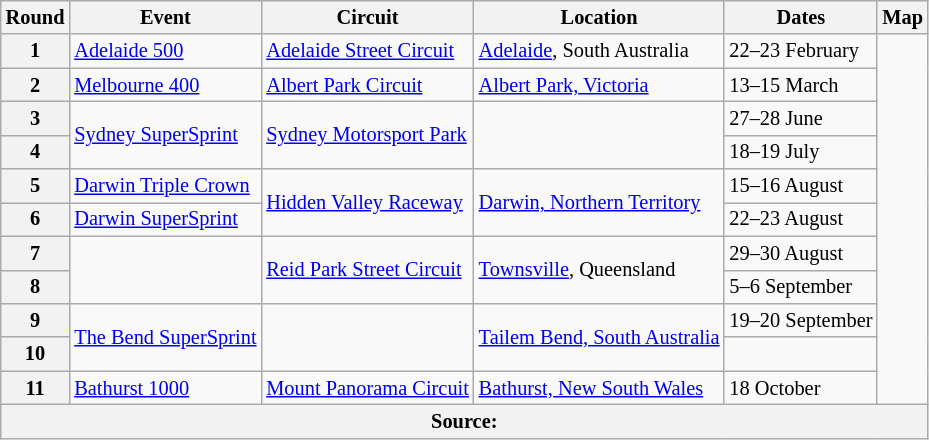<table class="wikitable" style="font-size: 85%">
<tr>
<th>Round</th>
<th>Event</th>
<th>Circuit</th>
<th>Location</th>
<th>Dates</th>
<th>Map</th>
</tr>
<tr>
<th>1</th>
<td><a href='#'>Adelaide 500</a></td>
<td> <a href='#'>Adelaide Street Circuit</a></td>
<td><a href='#'>Adelaide</a>, South Australia</td>
<td>22–23 February</td>
<td rowspan=11></td>
</tr>
<tr>
<th>2</th>
<td><a href='#'>Melbourne 400</a></td>
<td> <a href='#'>Albert Park Circuit</a></td>
<td><a href='#'>Albert Park, Victoria</a></td>
<td>13–15 March</td>
</tr>
<tr>
<th>3</th>
<td rowspan="2"><a href='#'>Sydney SuperSprint</a></td>
<td rowspan="2"> <a href='#'>Sydney Motorsport Park</a></td>
<td rowspan="2"></td>
<td>27–28 June</td>
</tr>
<tr>
<th>4</th>
<td>18–19 July</td>
</tr>
<tr>
<th>5</th>
<td><a href='#'>Darwin Triple Crown</a></td>
<td rowspan="2"> <a href='#'>Hidden Valley Raceway</a></td>
<td rowspan="2"><a href='#'>Darwin, Northern Territory</a></td>
<td>15–16 August</td>
</tr>
<tr>
<th>6</th>
<td><a href='#'>Darwin SuperSprint</a></td>
<td>22–23 August</td>
</tr>
<tr>
<th>7</th>
<td rowspan="2"></td>
<td rowspan="2"> <a href='#'>Reid Park Street Circuit</a></td>
<td rowspan="2"><a href='#'>Townsville</a>, Queensland</td>
<td>29–30 August</td>
</tr>
<tr>
<th>8</th>
<td>5–6 September</td>
</tr>
<tr>
<th>9</th>
<td rowspan="2"><a href='#'>The Bend SuperSprint</a></td>
<td rowspan="2"></td>
<td rowspan="2"><a href='#'>Tailem Bend, South Australia</a></td>
<td>19–20 September</td>
</tr>
<tr>
<th>10</th>
<td></td>
</tr>
<tr>
<th>11</th>
<td><a href='#'>Bathurst 1000</a></td>
<td> <a href='#'>Mount Panorama Circuit</a></td>
<td><a href='#'>Bathurst, New South Wales</a></td>
<td>18 October</td>
</tr>
<tr>
<th colspan="6">Source:</th>
</tr>
</table>
